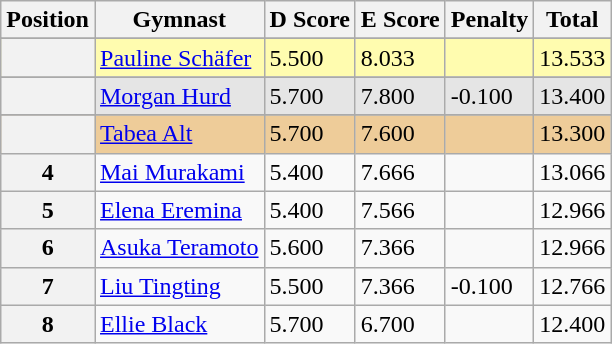<table class="wikitable sortable">
<tr>
<th>Position</th>
<th>Gymnast</th>
<th>D Score</th>
<th>E Score</th>
<th>Penalty</th>
<th>Total</th>
</tr>
<tr>
</tr>
<tr style="background:#fffcaf;">
<th scope="row" style="text-align:center"></th>
<td> <a href='#'>Pauline Schäfer</a></td>
<td>5.500</td>
<td>8.033</td>
<td></td>
<td>13.533</td>
</tr>
<tr>
</tr>
<tr style="background:#e5e5e5;">
<th scope="row" style="text-align:center"></th>
<td> <a href='#'>Morgan Hurd</a></td>
<td>5.700</td>
<td>7.800</td>
<td>-0.100</td>
<td>13.400</td>
</tr>
<tr>
</tr>
<tr style="background:#ec9;">
<th scope="row" style="text-align:center"></th>
<td> <a href='#'>Tabea Alt</a></td>
<td>5.700</td>
<td>7.600</td>
<td></td>
<td>13.300</td>
</tr>
<tr>
<th>4</th>
<td> <a href='#'>Mai Murakami</a></td>
<td>5.400</td>
<td>7.666</td>
<td></td>
<td>13.066</td>
</tr>
<tr>
<th>5</th>
<td> <a href='#'>Elena Eremina</a></td>
<td>5.400</td>
<td>7.566</td>
<td></td>
<td>12.966</td>
</tr>
<tr>
<th>6</th>
<td> <a href='#'>Asuka Teramoto</a></td>
<td>5.600</td>
<td>7.366</td>
<td></td>
<td>12.966</td>
</tr>
<tr>
<th>7</th>
<td> <a href='#'>Liu Tingting</a></td>
<td>5.500</td>
<td>7.366</td>
<td>-0.100</td>
<td>12.766</td>
</tr>
<tr>
<th>8</th>
<td> <a href='#'>Ellie Black</a></td>
<td>5.700</td>
<td>6.700</td>
<td></td>
<td>12.400</td>
</tr>
</table>
